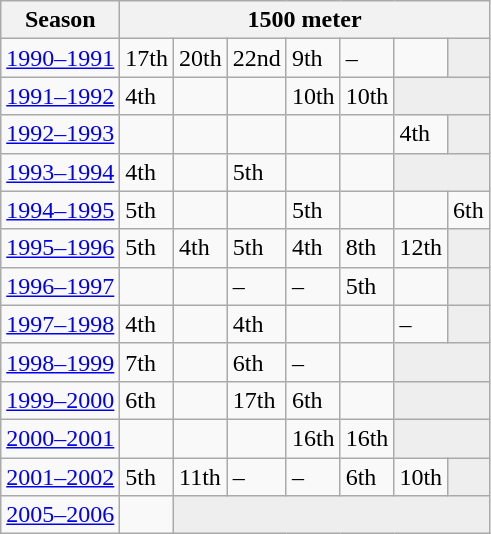<table class="wikitable" style="display: inline-table">
<tr>
<th>Season</th>
<th colspan="7">1500 meter</th>
</tr>
<tr>
<td><a href='#'>1990–1991</a></td>
<td>17th</td>
<td>20th</td>
<td>22nd</td>
<td>9th</td>
<td>–</td>
<td></td>
<td colspan="1" bgcolor=#EEEEEE></td>
</tr>
<tr>
<td><a href='#'>1991–1992</a></td>
<td>4th</td>
<td></td>
<td></td>
<td>10th</td>
<td>10th</td>
<td colspan="2" bgcolor=#EEEEEE></td>
</tr>
<tr>
<td><a href='#'>1992–1993</a></td>
<td></td>
<td></td>
<td></td>
<td></td>
<td></td>
<td>4th</td>
<td colspan="1" bgcolor=#EEEEEE></td>
</tr>
<tr>
<td><a href='#'>1993–1994</a></td>
<td>4th</td>
<td></td>
<td>5th</td>
<td></td>
<td></td>
<td colspan="2" bgcolor=#EEEEEE></td>
</tr>
<tr>
<td><a href='#'>1994–1995</a></td>
<td>5th</td>
<td></td>
<td></td>
<td>5th</td>
<td></td>
<td></td>
<td>6th</td>
</tr>
<tr>
<td><a href='#'>1995–1996</a></td>
<td>5th</td>
<td>4th</td>
<td>5th</td>
<td>4th</td>
<td>8th</td>
<td>12th</td>
<td colspan="1" bgcolor=#EEEEEE></td>
</tr>
<tr>
<td><a href='#'>1996–1997</a></td>
<td></td>
<td></td>
<td>–</td>
<td>–</td>
<td>5th</td>
<td></td>
<td colspan="1" bgcolor=#EEEEEE></td>
</tr>
<tr>
<td><a href='#'>1997–1998</a></td>
<td>4th</td>
<td></td>
<td>4th</td>
<td></td>
<td></td>
<td>–</td>
<td colspan="1" bgcolor=#EEEEEE></td>
</tr>
<tr>
<td><a href='#'>1998–1999</a></td>
<td>7th</td>
<td></td>
<td>6th</td>
<td>–</td>
<td></td>
<td colspan="2" bgcolor=#EEEEEE></td>
</tr>
<tr>
<td><a href='#'>1999–2000</a></td>
<td>6th</td>
<td></td>
<td>17th</td>
<td>6th</td>
<td></td>
<td colspan="2" bgcolor=#EEEEEE></td>
</tr>
<tr>
<td><a href='#'>2000–2001</a></td>
<td></td>
<td></td>
<td></td>
<td>16th</td>
<td>16th</td>
<td colspan="2" bgcolor=#EEEEEE></td>
</tr>
<tr>
<td><a href='#'>2001–2002</a></td>
<td>5th</td>
<td>11th</td>
<td>–</td>
<td>–</td>
<td>6th</td>
<td>10th</td>
<td colspan="1" bgcolor=#EEEEEE></td>
</tr>
<tr>
<td><a href='#'>2005–2006</a></td>
<td></td>
<td colspan="7" bgcolor=#EEEEEE></td>
</tr>
</table>
